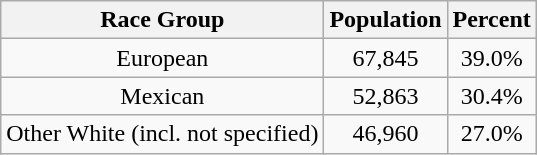<table class="wikitable" style="text-align:center;">
<tr>
<th>Race Group</th>
<th>Population</th>
<th>Percent</th>
</tr>
<tr>
<td>European</td>
<td>67,845</td>
<td>39.0%</td>
</tr>
<tr>
<td>Mexican</td>
<td>52,863</td>
<td>30.4%</td>
</tr>
<tr>
<td>Other White (incl. not specified)</td>
<td>46,960</td>
<td>27.0%</td>
</tr>
</table>
